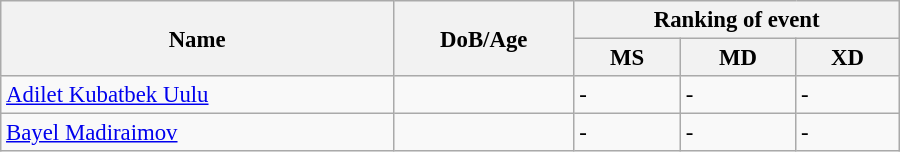<table class="wikitable" style="width:600px; font-size:95%;">
<tr>
<th rowspan="2" align="left">Name</th>
<th rowspan="2" align="left">DoB/Age</th>
<th colspan="3" align="center">Ranking of event</th>
</tr>
<tr>
<th align="center">MS</th>
<th>MD</th>
<th align="center">XD</th>
</tr>
<tr>
<td><a href='#'>Adilet Kubatbek Uulu</a></td>
<td></td>
<td>-</td>
<td>-</td>
<td>-</td>
</tr>
<tr>
<td><a href='#'>Bayel Madiraimov</a></td>
<td></td>
<td>-</td>
<td>-</td>
<td>-</td>
</tr>
</table>
